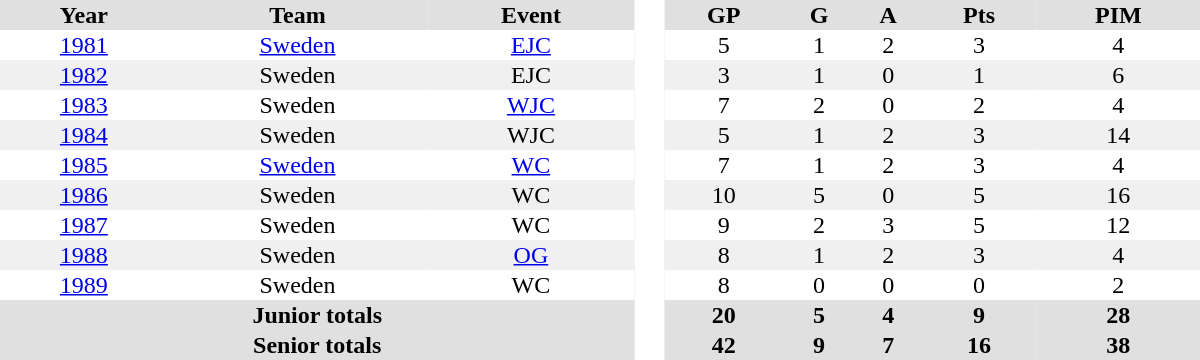<table border="0" cellpadding="1" cellspacing="0" style="text-align:center; width:50em">
<tr ALIGN="center" bgcolor="#e0e0e0">
<th>Year</th>
<th>Team</th>
<th>Event</th>
<th rowspan="99" bgcolor="#ffffff"> </th>
<th>GP</th>
<th>G</th>
<th>A</th>
<th>Pts</th>
<th>PIM</th>
</tr>
<tr>
<td><a href='#'>1981</a></td>
<td><a href='#'>Sweden</a></td>
<td><a href='#'>EJC</a></td>
<td>5</td>
<td>1</td>
<td>2</td>
<td>3</td>
<td>4</td>
</tr>
<tr bgcolor="#f0f0f0">
<td><a href='#'>1982</a></td>
<td>Sweden</td>
<td>EJC</td>
<td>3</td>
<td>1</td>
<td>0</td>
<td>1</td>
<td>6</td>
</tr>
<tr>
<td><a href='#'>1983</a></td>
<td>Sweden</td>
<td><a href='#'>WJC</a></td>
<td>7</td>
<td>2</td>
<td>0</td>
<td>2</td>
<td>4</td>
</tr>
<tr bgcolor="#f0f0f0">
<td><a href='#'>1984</a></td>
<td>Sweden</td>
<td>WJC</td>
<td>5</td>
<td>1</td>
<td>2</td>
<td>3</td>
<td>14</td>
</tr>
<tr>
<td><a href='#'>1985</a></td>
<td><a href='#'>Sweden</a></td>
<td><a href='#'>WC</a></td>
<td>7</td>
<td>1</td>
<td>2</td>
<td>3</td>
<td>4</td>
</tr>
<tr bgcolor="#f0f0f0">
<td><a href='#'>1986</a></td>
<td>Sweden</td>
<td>WC</td>
<td>10</td>
<td>5</td>
<td>0</td>
<td>5</td>
<td>16</td>
</tr>
<tr>
<td><a href='#'>1987</a></td>
<td>Sweden</td>
<td>WC</td>
<td>9</td>
<td>2</td>
<td>3</td>
<td>5</td>
<td>12</td>
</tr>
<tr bgcolor="#f0f0f0">
<td><a href='#'>1988</a></td>
<td>Sweden</td>
<td><a href='#'>OG</a></td>
<td>8</td>
<td>1</td>
<td>2</td>
<td>3</td>
<td>4</td>
</tr>
<tr>
<td><a href='#'>1989</a></td>
<td>Sweden</td>
<td>WC</td>
<td>8</td>
<td>0</td>
<td>0</td>
<td>0</td>
<td>2</td>
</tr>
<tr bgcolor="#e0e0e0">
<th colspan=3>Junior totals</th>
<th>20</th>
<th>5</th>
<th>4</th>
<th>9</th>
<th>28</th>
</tr>
<tr bgcolor="#e0e0e0">
<th colspan=3>Senior totals</th>
<th>42</th>
<th>9</th>
<th>7</th>
<th>16</th>
<th>38</th>
</tr>
</table>
